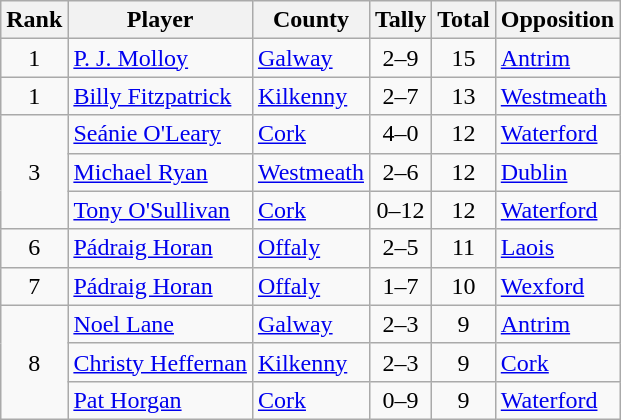<table class="wikitable">
<tr>
<th>Rank</th>
<th>Player</th>
<th>County</th>
<th>Tally</th>
<th>Total</th>
<th>Opposition</th>
</tr>
<tr>
<td rowspan=1 align=center>1</td>
<td><a href='#'>P. J. Molloy</a></td>
<td><a href='#'>Galway</a></td>
<td align=center>2–9</td>
<td align=center>15</td>
<td><a href='#'>Antrim</a></td>
</tr>
<tr>
<td rowspan=1 align=center>1</td>
<td><a href='#'>Billy Fitzpatrick</a></td>
<td><a href='#'>Kilkenny</a></td>
<td align=center>2–7</td>
<td align=center>13</td>
<td><a href='#'>Westmeath</a></td>
</tr>
<tr>
<td rowspan=3 align=center>3</td>
<td><a href='#'>Seánie O'Leary</a></td>
<td><a href='#'>Cork</a></td>
<td align=center>4–0</td>
<td align=center>12</td>
<td><a href='#'>Waterford</a></td>
</tr>
<tr>
<td><a href='#'>Michael Ryan</a></td>
<td><a href='#'>Westmeath</a></td>
<td align=center>2–6</td>
<td align=center>12</td>
<td><a href='#'>Dublin</a></td>
</tr>
<tr>
<td><a href='#'>Tony O'Sullivan</a></td>
<td><a href='#'>Cork</a></td>
<td align=center>0–12</td>
<td align=center>12</td>
<td><a href='#'>Waterford</a></td>
</tr>
<tr>
<td rowspan=1 align=center>6</td>
<td><a href='#'>Pádraig Horan</a></td>
<td><a href='#'>Offaly</a></td>
<td align=center>2–5</td>
<td align=center>11</td>
<td><a href='#'>Laois</a></td>
</tr>
<tr>
<td rowspan=1 align=center>7</td>
<td><a href='#'>Pádraig Horan</a></td>
<td><a href='#'>Offaly</a></td>
<td align=center>1–7</td>
<td align=center>10</td>
<td><a href='#'>Wexford</a></td>
</tr>
<tr>
<td rowspan=3 align=center>8</td>
<td><a href='#'>Noel Lane</a></td>
<td><a href='#'>Galway</a></td>
<td align=center>2–3</td>
<td align=center>9</td>
<td><a href='#'>Antrim</a></td>
</tr>
<tr>
<td><a href='#'>Christy Heffernan</a></td>
<td><a href='#'>Kilkenny</a></td>
<td align=center>2–3</td>
<td align=center>9</td>
<td><a href='#'>Cork</a></td>
</tr>
<tr>
<td><a href='#'>Pat Horgan</a></td>
<td><a href='#'>Cork</a></td>
<td align=center>0–9</td>
<td align=center>9</td>
<td><a href='#'>Waterford</a></td>
</tr>
</table>
